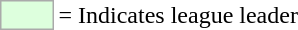<table>
<tr>
<td style="background:#DDFFDD; border:1px solid #aaa; width:2em;"></td>
<td>= Indicates league leader</td>
</tr>
</table>
